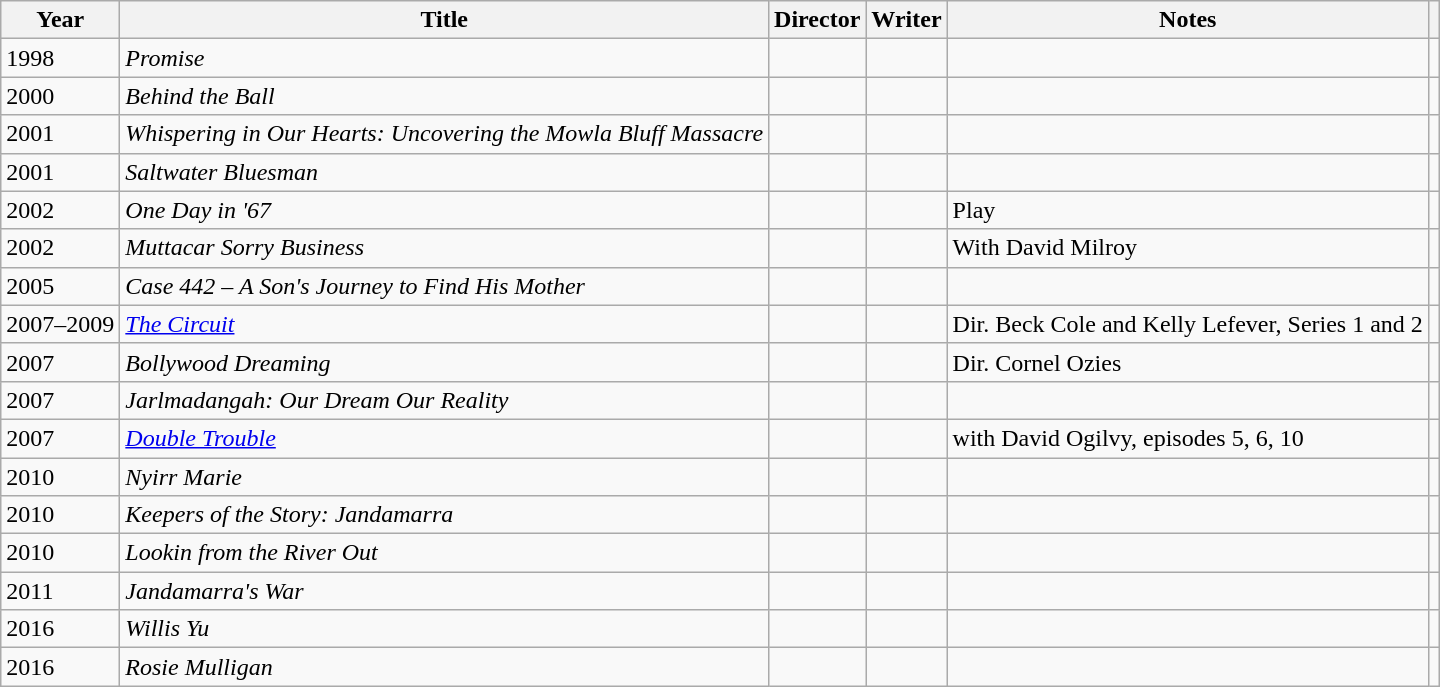<table class="wikitable sortable">
<tr>
<th scope="col">Year</th>
<th scope="col">Title</th>
<th scope="col">Director</th>
<th scope="col">Writer</th>
<th scope="col" class="unsortable">Notes</th>
<th scope="col" class="unsortable"></th>
</tr>
<tr>
<td>1998</td>
<td><em>Promise</em></td>
<td></td>
<td></td>
<td></td>
<td></td>
</tr>
<tr>
<td>2000</td>
<td><em>Behind the Ball</em></td>
<td></td>
<td></td>
<td></td>
<td></td>
</tr>
<tr>
<td>2001</td>
<td><em>Whispering in Our Hearts: Uncovering the Mowla Bluff Massacre</em></td>
<td></td>
<td></td>
<td></td>
<td></td>
</tr>
<tr>
<td>2001</td>
<td><em>Saltwater Bluesman</em></td>
<td></td>
<td></td>
<td></td>
<td></td>
</tr>
<tr>
<td>2002</td>
<td><em>One Day in '67</em></td>
<td></td>
<td></td>
<td>Play</td>
<td></td>
</tr>
<tr>
<td>2002</td>
<td><em>Muttacar Sorry Business</em></td>
<td></td>
<td></td>
<td>With David Milroy</td>
<td></td>
</tr>
<tr>
<td>2005</td>
<td><em>Case 442 – A Son's Journey to Find His Mother</em></td>
<td></td>
<td></td>
<td></td>
<td></td>
</tr>
<tr>
<td>2007–2009</td>
<td><em><a href='#'>The Circuit</a></em></td>
<td></td>
<td></td>
<td>Dir. Beck Cole and Kelly Lefever, Series 1 and 2</td>
<td></td>
</tr>
<tr>
<td>2007</td>
<td><em>Bollywood Dreaming</em></td>
<td></td>
<td></td>
<td>Dir. Cornel Ozies</td>
<td></td>
</tr>
<tr>
<td>2007</td>
<td><em>Jarlmadangah: Our Dream Our Reality</em></td>
<td></td>
<td></td>
<td></td>
<td></td>
</tr>
<tr>
<td>2007</td>
<td><em><a href='#'>Double Trouble</a></em></td>
<td></td>
<td></td>
<td>with David Ogilvy, episodes 5, 6, 10</td>
<td></td>
</tr>
<tr>
<td>2010</td>
<td><em>Nyirr Marie</em></td>
<td></td>
<td></td>
<td></td>
<td></td>
</tr>
<tr>
<td>2010</td>
<td><em>Keepers of the Story: Jandamarra</em></td>
<td></td>
<td></td>
<td></td>
<td></td>
</tr>
<tr>
<td>2010</td>
<td><em>Lookin from the River Out</em></td>
<td></td>
<td></td>
<td></td>
<td></td>
</tr>
<tr>
<td>2011</td>
<td><em>Jandamarra's War</em></td>
<td></td>
<td></td>
<td></td>
<td></td>
</tr>
<tr>
<td>2016</td>
<td><em>Willis Yu</em></td>
<td></td>
<td></td>
<td></td>
<td></td>
</tr>
<tr>
<td>2016</td>
<td><em>Rosie Mulligan</em></td>
<td></td>
<td></td>
<td></td>
<td></td>
</tr>
</table>
